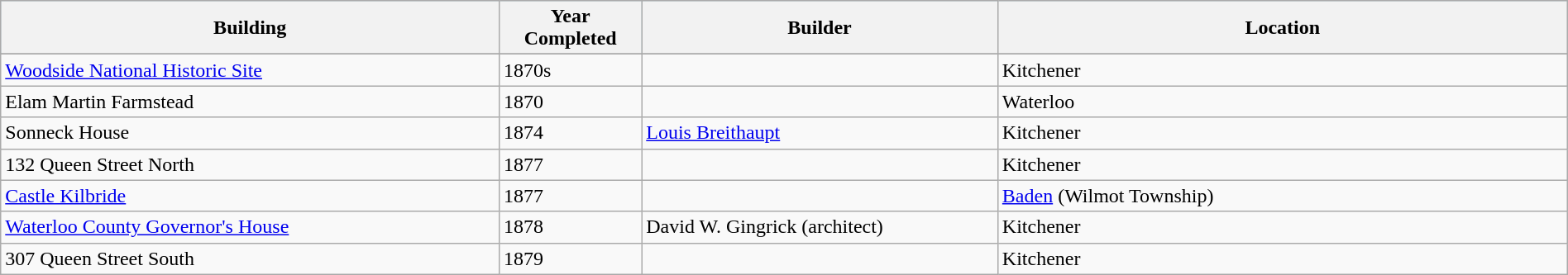<table class="wikitable" style="margin:1em auto;">
<tr bgcolor="lightblue">
<th width=28%>Building</th>
<th width=8%>Year Completed</th>
<th width=20%>Builder</th>
<th width=32%>Location</th>
</tr>
<tr>
</tr>
<tr>
<td><a href='#'>Woodside National Historic Site</a></td>
<td>1870s</td>
<td></td>
<td>Kitchener</td>
</tr>
<tr>
<td>Elam Martin Farmstead</td>
<td>1870</td>
<td></td>
<td>Waterloo</td>
</tr>
<tr>
<td>Sonneck House</td>
<td>1874</td>
<td><a href='#'>Louis Breithaupt</a></td>
<td>Kitchener</td>
</tr>
<tr>
<td>132 Queen Street North</td>
<td>1877</td>
<td></td>
<td>Kitchener</td>
</tr>
<tr>
<td><a href='#'>Castle Kilbride</a></td>
<td>1877</td>
<td></td>
<td><a href='#'>Baden</a> (Wilmot Township)</td>
</tr>
<tr>
<td><a href='#'>Waterloo County Governor's House</a></td>
<td>1878</td>
<td>David W. Gingrick (architect)</td>
<td>Kitchener</td>
</tr>
<tr>
<td>307 Queen Street South</td>
<td>1879</td>
<td></td>
<td>Kitchener</td>
</tr>
</table>
